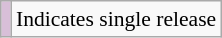<table class="wikitable" style="font-size:90%;">
<tr>
<td style="background-color:#D8BFD8"></td>
<td>Indicates single release</td>
</tr>
</table>
